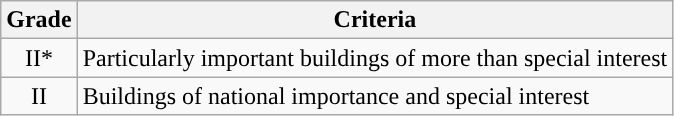<table class="wikitable">
<tr>
<th>Grade</th>
<th>Criteria</th>
</tr>
<tr>
<td align="center" >II*</td>
<td>Particularly important buildings of more than special interest</td>
</tr>
<tr>
<td align="center" >II</td>
<td>Buildings of national importance and special interest</td>
</tr>
</table>
